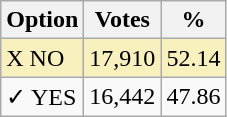<table class="wikitable">
<tr>
<th>Option</th>
<th>Votes</th>
<th>%</th>
</tr>
<tr>
<td style=background:#f8f1bd>X NO</td>
<td style=background:#f8f1bd>17,910</td>
<td style=background:#f8f1bd>52.14</td>
</tr>
<tr>
<td>✓ YES</td>
<td>16,442</td>
<td>47.86</td>
</tr>
</table>
